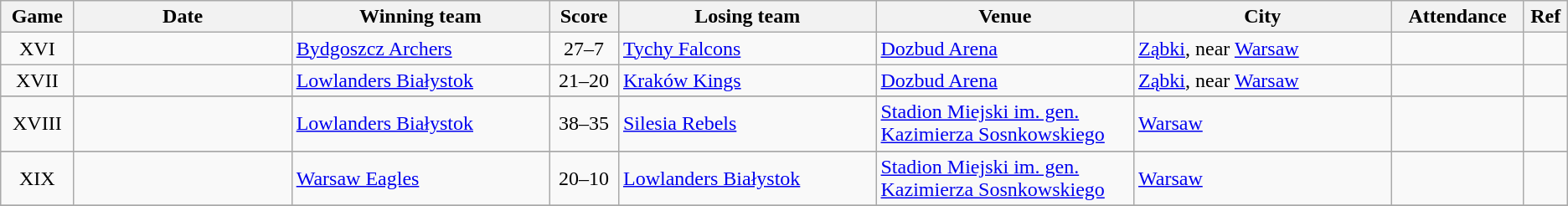<table class="wikitable">
<tr>
<th width=3%>Game</th>
<th width=11%>Date</th>
<th width=13%>Winning team</th>
<th width=3%>Score</th>
<th width=13%>Losing team</th>
<th width=13%>Venue</th>
<th width=13%>City</th>
<th width=6%>Attendance</th>
<th width=1%>Ref</th>
</tr>
<tr>
<td style="text-align:center;">XVI</td>
<td></td>
<td><a href='#'>Bydgoszcz Archers</a></td>
<td style="text-align:center;">27–7</td>
<td><a href='#'>Tychy Falcons</a></td>
<td><a href='#'>Dozbud Arena</a></td>
<td><a href='#'>Ząbki</a>, near <a href='#'>Warsaw</a></td>
<td style="text-align:right;"></td>
<td></td>
</tr>
<tr>
<td style="text-align:center;">XVII</td>
<td></td>
<td><a href='#'>Lowlanders Białystok</a></td>
<td style="text-align:center;">21–20</td>
<td><a href='#'>Kraków Kings</a></td>
<td><a href='#'>Dozbud Arena</a></td>
<td><a href='#'>Ząbki</a>, near <a href='#'>Warsaw</a></td>
<td style="text-align:right;"></td>
<td></td>
</tr>
<tr>
</tr>
<tr>
<td style="text-align:center;">XVIII</td>
<td></td>
<td><a href='#'>Lowlanders Białystok</a></td>
<td style="text-align:center;">38–35</td>
<td><a href='#'>Silesia Rebels</a></td>
<td><a href='#'>Stadion Miejski im. gen. Kazimierza Sosnkowskiego</a></td>
<td><a href='#'>Warsaw</a></td>
<td style="text-align:right;"></td>
<td></td>
</tr>
<tr>
</tr>
<tr>
<td style="text-align:center;">XIX</td>
<td></td>
<td><a href='#'>Warsaw Eagles</a></td>
<td style="text-align:center;">20–10</td>
<td><a href='#'>Lowlanders Białystok</a></td>
<td><a href='#'>Stadion Miejski im. gen. Kazimierza Sosnkowskiego</a></td>
<td><a href='#'>Warsaw</a></td>
<td style="text-align:right;"></td>
<td></td>
</tr>
<tr>
</tr>
</table>
